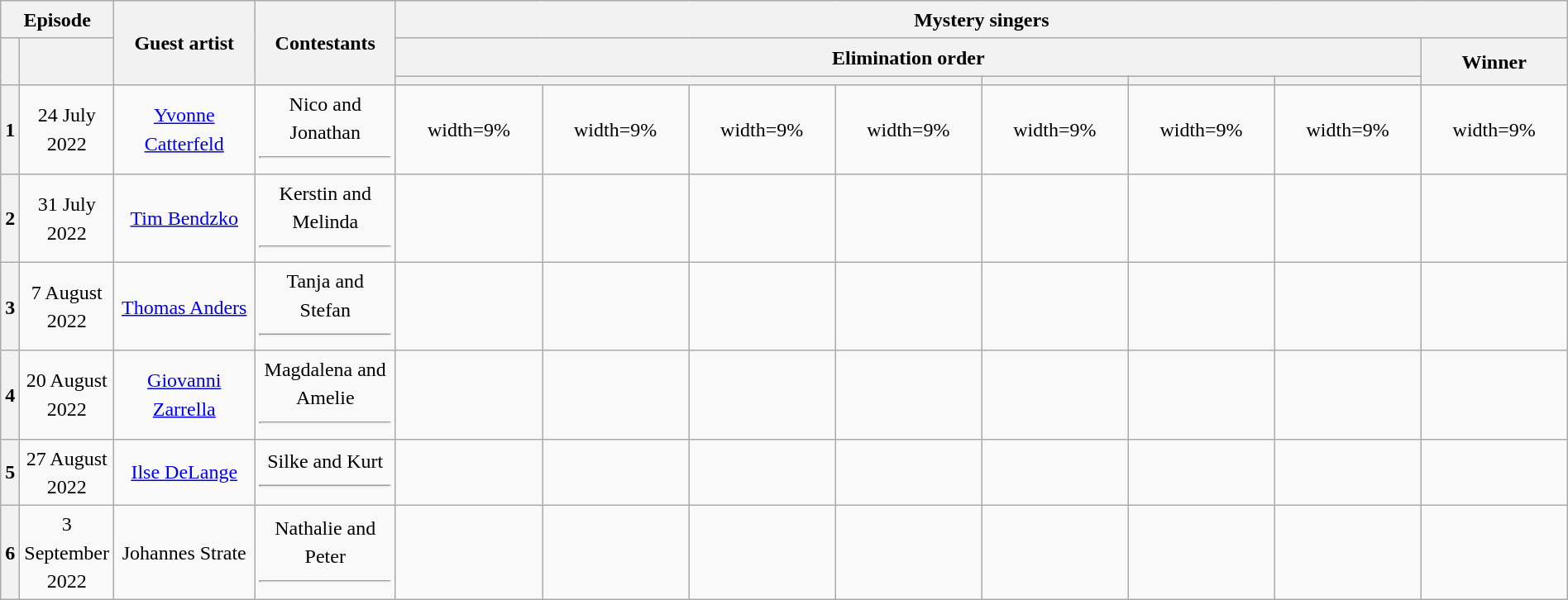<table class="wikitable plainrowheaders mw-collapsible" style="text-align:center; line-height:23px; width:100%;">
<tr>
<th colspan="2" width="1%">Episode</th>
<th rowspan="3" width="9%">Guest artist</th>
<th rowspan="3" width="9%">Contestants</th>
<th colspan="8">Mystery singers<br></th>
</tr>
<tr>
<th rowspan="2"></th>
<th rowspan="2"></th>
<th colspan="7">Elimination order</th>
<th rowspan="2">Winner</th>
</tr>
<tr>
<th colspan="4"></th>
<th></th>
<th></th>
<th></th>
</tr>
<tr>
<th>1</th>
<td>24 July 2022</td>
<td><a href='#'>Yvonne Catterfeld</a><br></td>
<td>Nico and Jonathan<hr></td>
<td>width=9% </td>
<td>width=9% </td>
<td>width=9% </td>
<td>width=9% </td>
<td>width=9% </td>
<td>width=9% </td>
<td>width=9% </td>
<td>width=9% </td>
</tr>
<tr>
<th>2</th>
<td>31 July 2022</td>
<td><a href='#'>Tim Bendzko</a><br></td>
<td>Kerstin and Melinda<hr></td>
<td></td>
<td></td>
<td></td>
<td></td>
<td></td>
<td></td>
<td></td>
<td></td>
</tr>
<tr>
<th>3</th>
<td>7 August 2022</td>
<td><a href='#'>Thomas Anders</a><br></td>
<td>Tanja and Stefan<hr></td>
<td></td>
<td></td>
<td></td>
<td></td>
<td></td>
<td></td>
<td></td>
<td></td>
</tr>
<tr>
<th>4</th>
<td>20 August 2022</td>
<td><a href='#'>Giovanni Zarrella</a><br></td>
<td>Magdalena and Amelie<hr></td>
<td></td>
<td></td>
<td></td>
<td></td>
<td></td>
<td></td>
<td></td>
<td></td>
</tr>
<tr>
<th>5</th>
<td>27 August 2022</td>
<td><a href='#'>Ilse DeLange</a><br></td>
<td>Silke and Kurt<hr></td>
<td></td>
<td></td>
<td></td>
<td></td>
<td></td>
<td></td>
<td></td>
<td></td>
</tr>
<tr>
<th>6</th>
<td>3 September 2022</td>
<td>Johannes Strate<br></td>
<td>Nathalie and Peter<hr></td>
<td></td>
<td></td>
<td></td>
<td></td>
<td></td>
<td></td>
<td></td>
<td></td>
</tr>
</table>
